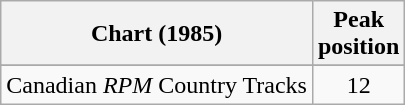<table class="wikitable sortable">
<tr>
<th align="left">Chart (1985)</th>
<th align="center">Peak<br>position</th>
</tr>
<tr>
</tr>
<tr>
<td align="left">Canadian <em>RPM</em> Country Tracks</td>
<td align="center">12</td>
</tr>
</table>
